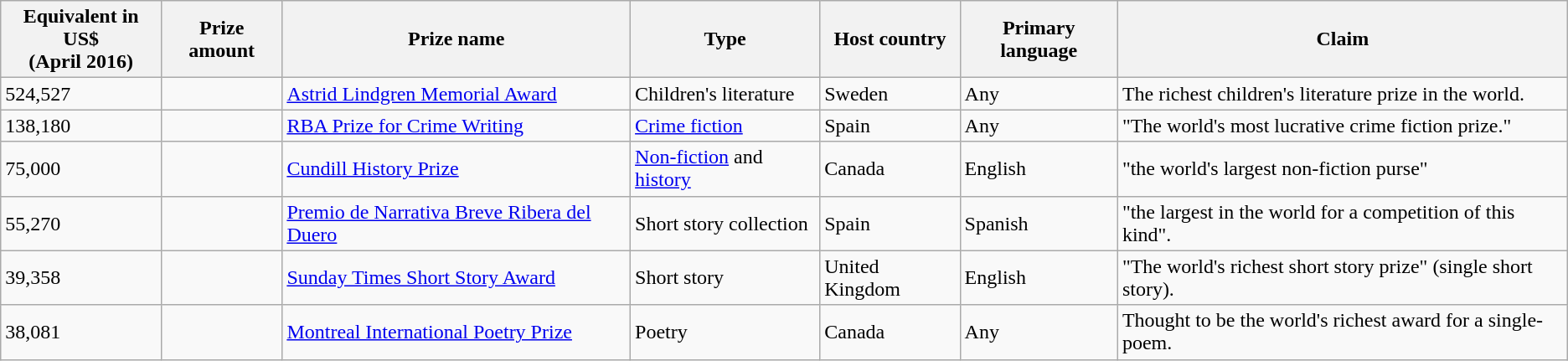<table class="wikitable sortable">
<tr>
<th scope="col">Equivalent in US$<br>(April 2016)</th>
<th scope="col" class="unsortable">Prize amount</th>
<th scope="col">Prize name</th>
<th scope="col">Type</th>
<th scope="col">Host country</th>
<th scope="col">Primary language</th>
<th scope="col" class="unsortable">Claim</th>
</tr>
<tr>
<td>524,527</td>
<td></td>
<td><a href='#'>Astrid Lindgren Memorial Award</a></td>
<td>Children's literature</td>
<td>Sweden</td>
<td>Any</td>
<td>The richest children's literature prize in the world.</td>
</tr>
<tr>
<td>138,180</td>
<td></td>
<td><a href='#'>RBA Prize for Crime Writing</a></td>
<td><a href='#'>Crime fiction</a></td>
<td>Spain</td>
<td>Any</td>
<td>"The world's most lucrative crime fiction prize."</td>
</tr>
<tr>
<td>75,000</td>
<td></td>
<td><a href='#'>Cundill History Prize</a></td>
<td><a href='#'>Non-fiction</a> and <a href='#'>history</a></td>
<td>Canada</td>
<td>English</td>
<td>"the world's largest non-fiction purse"</td>
</tr>
<tr>
<td>55,270</td>
<td></td>
<td><a href='#'>Premio de Narrativa Breve Ribera del Duero</a></td>
<td>Short story collection</td>
<td>Spain</td>
<td>Spanish</td>
<td>"the largest in the world for a competition of this kind".</td>
</tr>
<tr>
<td>39,358</td>
<td></td>
<td><a href='#'>Sunday Times Short Story Award</a></td>
<td>Short story</td>
<td>United Kingdom</td>
<td>English</td>
<td>"The world's richest short story prize" (single short story).</td>
</tr>
<tr>
<td>38,081</td>
<td></td>
<td><a href='#'>Montreal International Poetry Prize</a></td>
<td>Poetry</td>
<td>Canada</td>
<td>Any</td>
<td>Thought to be the world's richest award for a single-poem.</td>
</tr>
</table>
